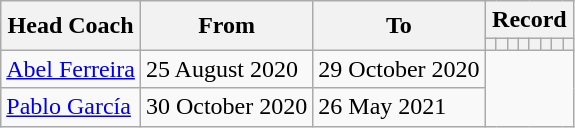<table class="wikitable" style="text-align: left">
<tr>
<th rowspan=2>Head Coach</th>
<th rowspan=2>From</th>
<th rowspan=2>To</th>
<th colspan=8>Record</th>
</tr>
<tr>
<th></th>
<th></th>
<th></th>
<th></th>
<th></th>
<th></th>
<th></th>
<th></th>
</tr>
<tr>
<td> <a href='#'>Abel Ferreira</a></td>
<td>25 August 2020</td>
<td>29 October 2020<br></td>
</tr>
<tr>
<td> <a href='#'>Pablo García</a></td>
<td>30 October 2020</td>
<td>26 May 2021<br></td>
</tr>
</table>
